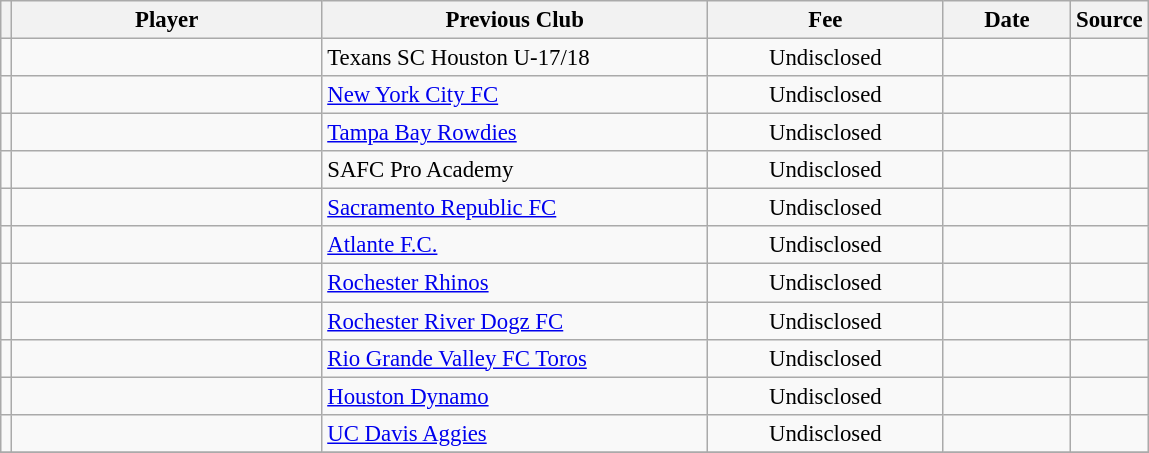<table class="wikitable plainrowheaders sortable" style="font-size:95%">
<tr>
<th></th>
<th scope=col style="width:200px;"><strong>Player</strong></th>
<th scope=col style="width:250px;"><strong>Previous Club</strong></th>
<th scope=col style="width:150px;"><strong>Fee</strong></th>
<th scope=col style="width:78px;"><strong>Date</strong></th>
<th><strong>Source</strong></th>
</tr>
<tr>
<td align=center></td>
<td></td>
<td> Texans SC Houston U-17/18</td>
<td align=center>Undisclosed</td>
<td align=center></td>
<td align=center></td>
</tr>
<tr>
<td align=center></td>
<td></td>
<td> <a href='#'>New York City FC</a></td>
<td align=center>Undisclosed</td>
<td align=center></td>
<td align=center></td>
</tr>
<tr>
<td align=center></td>
<td></td>
<td> <a href='#'>Tampa Bay Rowdies</a></td>
<td align=center>Undisclosed</td>
<td align=center></td>
<td align=center></td>
</tr>
<tr>
<td align=center></td>
<td></td>
<td> SAFC Pro Academy</td>
<td align=center>Undisclosed</td>
<td align=center></td>
<td align=center></td>
</tr>
<tr>
<td align=center></td>
<td></td>
<td> <a href='#'>Sacramento Republic FC</a></td>
<td align=center>Undisclosed</td>
<td align=center></td>
<td align=center></td>
</tr>
<tr>
<td align=center></td>
<td></td>
<td> <a href='#'>Atlante F.C.</a></td>
<td align=center>Undisclosed</td>
<td align=center></td>
<td align=center></td>
</tr>
<tr>
<td align=center></td>
<td></td>
<td> <a href='#'>Rochester Rhinos</a></td>
<td align=center>Undisclosed</td>
<td align=center></td>
<td align=center></td>
</tr>
<tr>
<td align=center></td>
<td></td>
<td> <a href='#'>Rochester River Dogz FC</a></td>
<td align=center>Undisclosed</td>
<td align=center></td>
<td align=center></td>
</tr>
<tr>
<td align=center></td>
<td></td>
<td> <a href='#'>Rio Grande Valley FC Toros</a></td>
<td align=center>Undisclosed</td>
<td align=center></td>
<td align=center></td>
</tr>
<tr>
<td align=center></td>
<td></td>
<td> <a href='#'>Houston Dynamo</a></td>
<td align=center>Undisclosed</td>
<td align=center></td>
<td align=center></td>
</tr>
<tr>
<td align=center></td>
<td></td>
<td> <a href='#'>UC Davis Aggies</a></td>
<td align=center>Undisclosed</td>
<td align=center></td>
<td align=center></td>
</tr>
<tr>
</tr>
</table>
